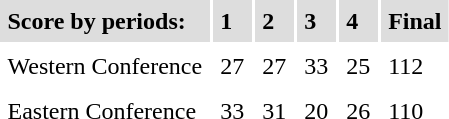<table cellpadding=5>
<tr bgcolor="#dddddd">
<td><strong>Score by periods:</strong></td>
<td><strong>1</strong></td>
<td><strong>2</strong></td>
<td><strong>3</strong></td>
<td><strong>4</strong></td>
<td><strong>Final</strong></td>
</tr>
<tr>
<td>Western Conference</td>
<td>27</td>
<td>27</td>
<td>33</td>
<td>25</td>
<td>112</td>
</tr>
<tr>
<td>Eastern Conference</td>
<td>33</td>
<td>31</td>
<td>20</td>
<td>26</td>
<td>110</td>
</tr>
<tr>
</tr>
</table>
